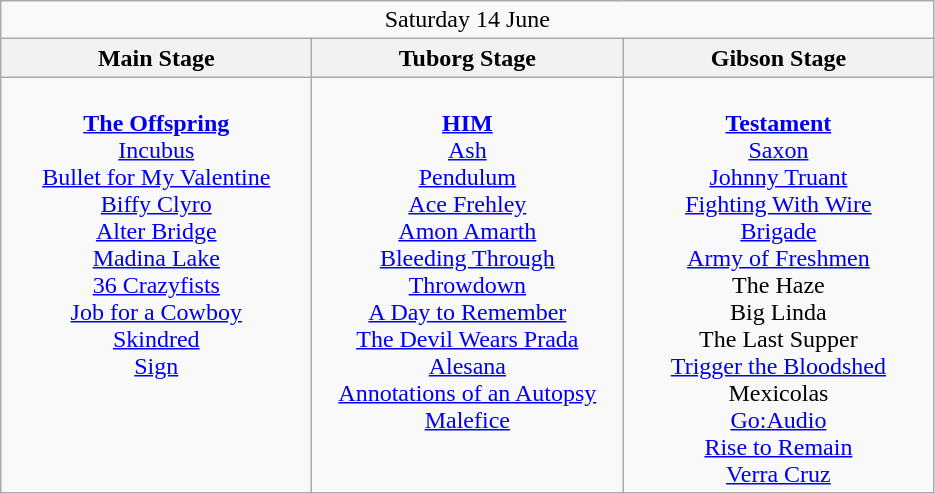<table class="wikitable">
<tr>
<td colspan="3" style="text-align:center;">Saturday 14 June</td>
</tr>
<tr>
<th>Main Stage</th>
<th>Tuborg Stage</th>
<th>Gibson Stage</th>
</tr>
<tr>
<td style="text-align:center; vertical-align:top; width:200px;"><br><strong><a href='#'>The Offspring</a></strong>
<br><a href='#'>Incubus</a>
<br><a href='#'>Bullet for My Valentine</a>
<br><a href='#'>Biffy Clyro</a>
<br><a href='#'>Alter Bridge</a>
<br><a href='#'>Madina Lake</a>
<br><a href='#'>36 Crazyfists</a>
<br><a href='#'>Job for a Cowboy</a>
<br><a href='#'>Skindred</a>
<br><a href='#'>Sign</a></td>
<td style="text-align:center; vertical-align:top; width:200px;"><br><strong><a href='#'>HIM</a></strong>
<br><a href='#'>Ash</a>
<br><a href='#'>Pendulum</a>
<br><a href='#'>Ace Frehley</a>
<br><a href='#'>Amon Amarth</a>
<br><a href='#'>Bleeding Through</a>
<br><a href='#'>Throwdown</a>
<br><a href='#'>A Day to Remember</a>
<br><a href='#'>The Devil Wears Prada</a>
<br><a href='#'>Alesana</a>
<br><a href='#'>Annotations of an Autopsy</a>
<br><a href='#'>Malefice</a></td>
<td style="text-align:center; vertical-align:top; width:200px;"><br><strong><a href='#'>Testament</a></strong>
<br><a href='#'>Saxon</a>
<br><a href='#'>Johnny Truant</a>
<br><a href='#'>Fighting With Wire</a>
<br><a href='#'>Brigade</a>
<br><a href='#'>Army of Freshmen</a>
<br>The Haze
<br>Big Linda
<br>The Last Supper
<br><a href='#'>Trigger the Bloodshed</a>
<br>Mexicolas
<br><a href='#'>Go:Audio</a>
<br><a href='#'>Rise to Remain</a>
<br><a href='#'>Verra Cruz</a></td>
</tr>
</table>
